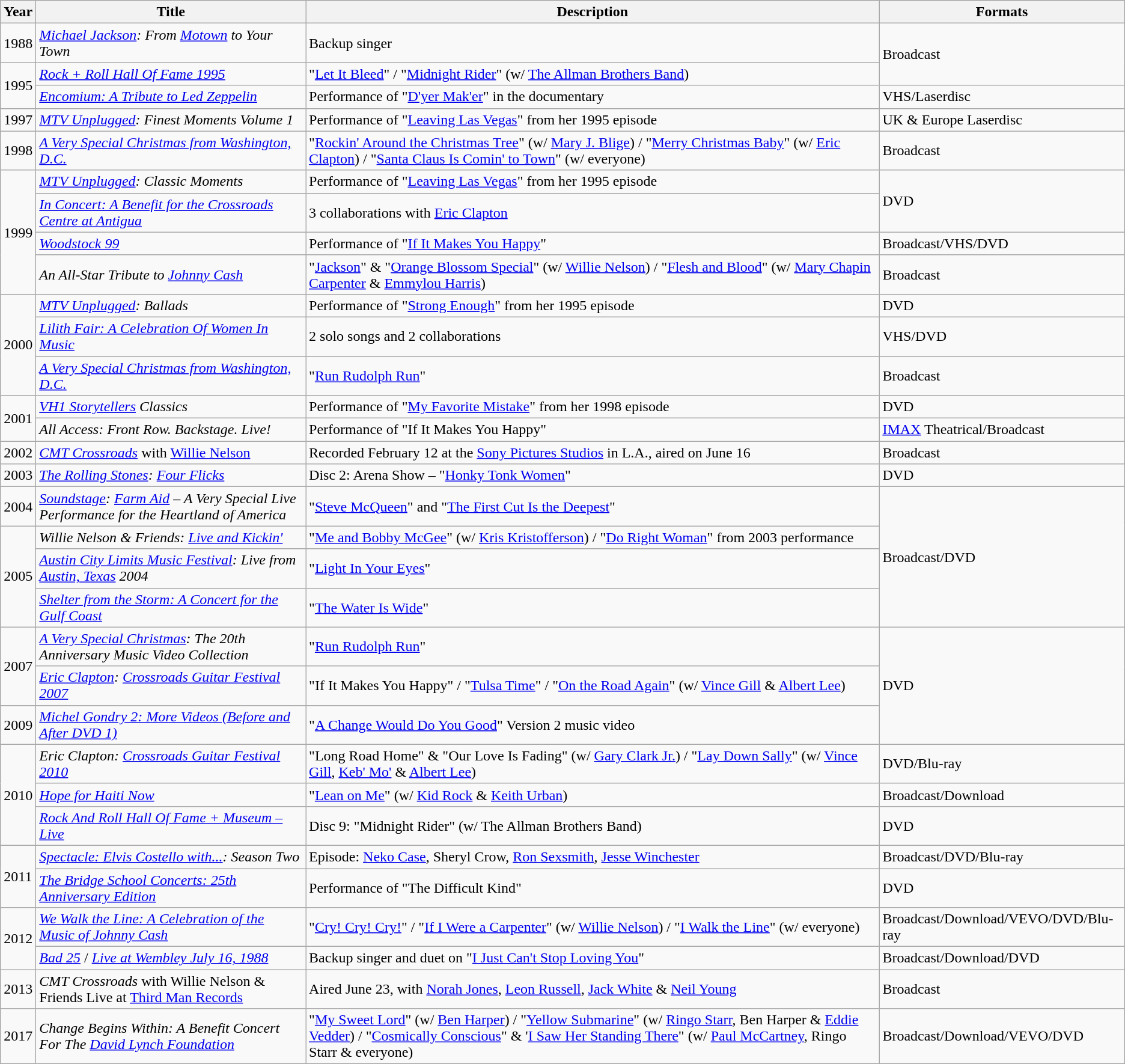<table class="wikitable">
<tr>
<th>Year</th>
<th>Title</th>
<th>Description</th>
<th>Formats</th>
</tr>
<tr>
<td>1988</td>
<td><em><a href='#'>Michael Jackson</a>: From <a href='#'>Motown</a> to Your Town</em></td>
<td>Backup singer</td>
<td rowspan="2">Broadcast</td>
</tr>
<tr>
<td rowspan="2">1995</td>
<td><em><a href='#'>Rock + Roll Hall Of Fame 1995</a></em></td>
<td>"<a href='#'>Let It Bleed</a>" / "<a href='#'>Midnight Rider</a>" (w/ <a href='#'>The Allman Brothers Band</a>)</td>
</tr>
<tr>
<td><em><a href='#'>Encomium: A Tribute to Led Zeppelin</a></em></td>
<td>Performance of "<a href='#'>D'yer Mak'er</a>" in the documentary</td>
<td>VHS/Laserdisc</td>
</tr>
<tr>
<td>1997</td>
<td><em><a href='#'>MTV Unplugged</a>: Finest Moments Volume 1</em></td>
<td>Performance of "<a href='#'>Leaving Las Vegas</a>" from her 1995 episode</td>
<td>UK & Europe Laserdisc</td>
</tr>
<tr>
<td>1998</td>
<td><em><a href='#'>A Very Special Christmas from Washington, D.C.</a></em></td>
<td>"<a href='#'>Rockin' Around the Christmas Tree</a>" (w/ <a href='#'>Mary J. Blige</a>) / "<a href='#'>Merry Christmas Baby</a>" (w/ <a href='#'>Eric Clapton</a>) / "<a href='#'>Santa Claus Is Comin' to Town</a>" (w/ everyone)</td>
<td>Broadcast</td>
</tr>
<tr>
<td rowspan="4">1999</td>
<td><em><a href='#'>MTV Unplugged</a>: Classic Moments</em></td>
<td>Performance of "<a href='#'>Leaving Las Vegas</a>" from her 1995 episode</td>
<td rowspan="2">DVD</td>
</tr>
<tr>
<td><em><a href='#'>In Concert: A Benefit for the Crossroads Centre at Antigua</a></em></td>
<td>3 collaborations with <a href='#'>Eric Clapton</a></td>
</tr>
<tr>
<td><em><a href='#'>Woodstock 99</a></em></td>
<td>Performance of "<a href='#'>If It Makes You Happy</a>"</td>
<td>Broadcast/VHS/DVD</td>
</tr>
<tr>
<td><em>An All-Star Tribute to <a href='#'>Johnny Cash</a></em></td>
<td>"<a href='#'>Jackson</a>" & "<a href='#'>Orange Blossom Special</a>" (w/ <a href='#'>Willie Nelson</a>) / "<a href='#'>Flesh and Blood</a>" (w/ <a href='#'>Mary Chapin Carpenter</a> & <a href='#'>Emmylou Harris</a>)</td>
<td>Broadcast</td>
</tr>
<tr>
<td rowspan="3">2000</td>
<td><em><a href='#'>MTV Unplugged</a>: Ballads</em></td>
<td>Performance of "<a href='#'>Strong Enough</a>" from her 1995 episode</td>
<td>DVD</td>
</tr>
<tr>
<td><em><a href='#'>Lilith Fair: A Celebration Of Women In Music</a></em></td>
<td>2 solo songs and 2 collaborations</td>
<td>VHS/DVD</td>
</tr>
<tr>
<td><em><a href='#'>A Very Special Christmas from Washington, D.C.</a></em></td>
<td>"<a href='#'>Run Rudolph Run</a>"</td>
<td>Broadcast</td>
</tr>
<tr>
<td rowspan="2">2001</td>
<td><em><a href='#'>VH1 Storytellers</a> Classics</em></td>
<td>Performance of "<a href='#'>My Favorite Mistake</a>" from her 1998 episode</td>
<td>DVD</td>
</tr>
<tr>
<td><em>All Access: Front Row. Backstage. Live!</em></td>
<td>Performance of "If It Makes You Happy"</td>
<td><a href='#'>IMAX</a> Theatrical/Broadcast</td>
</tr>
<tr>
<td>2002</td>
<td><em><a href='#'>CMT Crossroads</a></em> with <a href='#'>Willie Nelson</a></td>
<td>Recorded February 12 at the <a href='#'>Sony Pictures Studios</a> in L.A., aired on June 16</td>
<td>Broadcast</td>
</tr>
<tr>
<td>2003</td>
<td><em><a href='#'>The Rolling Stones</a>: <a href='#'>Four Flicks</a></em></td>
<td>Disc 2: Arena Show – "<a href='#'>Honky Tonk Women</a>"</td>
<td>DVD</td>
</tr>
<tr>
<td>2004</td>
<td><em><a href='#'>Soundstage</a>: <a href='#'>Farm Aid</a> – A Very Special Live Performance for the Heartland of America</em></td>
<td>"<a href='#'>Steve McQueen</a>" and "<a href='#'>The First Cut Is the Deepest</a>"</td>
<td rowspan="4">Broadcast/DVD</td>
</tr>
<tr>
<td rowspan="3">2005</td>
<td><em>Willie Nelson & Friends: <a href='#'>Live and Kickin'</a></em></td>
<td>"<a href='#'>Me and Bobby McGee</a>" (w/ <a href='#'>Kris Kristofferson</a>) / "<a href='#'>Do Right Woman</a>" from 2003 performance</td>
</tr>
<tr>
<td><em><a href='#'>Austin City Limits Music Festival</a>: Live from <a href='#'>Austin, Texas</a> 2004</em></td>
<td>"<a href='#'>Light In Your Eyes</a>"</td>
</tr>
<tr>
<td><em><a href='#'>Shelter from the Storm: A Concert for the Gulf Coast</a></em></td>
<td>"<a href='#'>The Water Is Wide</a>"</td>
</tr>
<tr>
<td rowspan="2">2007</td>
<td><em><a href='#'>A Very Special Christmas</a>: The 20th Anniversary Music Video Collection</em></td>
<td>"<a href='#'>Run Rudolph Run</a>"</td>
<td rowspan="3">DVD</td>
</tr>
<tr>
<td><em><a href='#'>Eric Clapton</a>: <a href='#'>Crossroads Guitar Festival 2007</a></em></td>
<td>"If It Makes You Happy" / "<a href='#'>Tulsa Time</a>" / "<a href='#'>On the Road Again</a>" (w/ <a href='#'>Vince Gill</a> & <a href='#'>Albert Lee</a>)</td>
</tr>
<tr>
<td>2009</td>
<td><em><a href='#'>Michel Gondry 2: More Videos (Before and After DVD 1)</a></em></td>
<td>"<a href='#'>A Change Would Do You Good</a>" Version 2 music video</td>
</tr>
<tr>
<td rowspan="3">2010</td>
<td><em>Eric Clapton: <a href='#'>Crossroads Guitar Festival 2010</a></em></td>
<td>"Long Road Home" & "Our Love Is Fading" (w/ <a href='#'>Gary Clark Jr.</a>) / "<a href='#'>Lay Down Sally</a>" (w/ <a href='#'>Vince Gill</a>, <a href='#'>Keb' Mo'</a> & <a href='#'>Albert Lee</a>)</td>
<td>DVD/Blu-ray</td>
</tr>
<tr>
<td><em><a href='#'>Hope for Haiti Now</a></em></td>
<td>"<a href='#'>Lean on Me</a>" (w/ <a href='#'>Kid Rock</a> & <a href='#'>Keith Urban</a>)</td>
<td>Broadcast/Download</td>
</tr>
<tr>
<td><em><a href='#'>Rock And Roll Hall Of Fame + Museum – Live</a></em></td>
<td>Disc 9: "Midnight Rider" (w/ The Allman Brothers Band)</td>
<td>DVD</td>
</tr>
<tr>
<td rowspan="2">2011</td>
<td><em><a href='#'>Spectacle: Elvis Costello with...</a>: Season Two</em></td>
<td>Episode: <a href='#'>Neko Case</a>, Sheryl Crow, <a href='#'>Ron Sexsmith</a>, <a href='#'>Jesse Winchester</a></td>
<td>Broadcast/DVD/Blu-ray</td>
</tr>
<tr>
<td><em><a href='#'>The Bridge School Concerts: 25th Anniversary Edition</a></em></td>
<td>Performance of "The Difficult Kind"</td>
<td>DVD</td>
</tr>
<tr>
<td rowspan="2">2012</td>
<td><em><a href='#'>We Walk the Line: A Celebration of the Music of Johnny Cash</a></em></td>
<td>"<a href='#'>Cry! Cry! Cry!</a>" / "<a href='#'>If I Were a Carpenter</a>" (w/ <a href='#'>Willie Nelson</a>) / "<a href='#'>I Walk the Line</a>" (w/ everyone)</td>
<td>Broadcast/Download/VEVO/DVD/Blu-ray</td>
</tr>
<tr>
<td><em><a href='#'>Bad 25</a></em> / <em><a href='#'>Live at Wembley July 16, 1988</a></em></td>
<td>Backup singer and duet on "<a href='#'>I Just Can't Stop Loving You</a>"</td>
<td>Broadcast/Download/DVD</td>
</tr>
<tr>
<td>2013</td>
<td><em>CMT Crossroads</em> with Willie Nelson & Friends Live at <a href='#'>Third Man Records</a></td>
<td>Aired June 23, with <a href='#'>Norah Jones</a>, <a href='#'>Leon Russell</a>, <a href='#'>Jack White</a> & <a href='#'>Neil Young</a></td>
<td>Broadcast</td>
</tr>
<tr>
<td>2017</td>
<td><em>Change Begins Within: A Benefit Concert For The <a href='#'>David Lynch Foundation</a></em></td>
<td>"<a href='#'>My Sweet Lord</a>" (w/ <a href='#'>Ben Harper</a>) / "<a href='#'>Yellow Submarine</a>" (w/ <a href='#'>Ringo Starr</a>, Ben Harper & <a href='#'>Eddie Vedder</a>) / "<a href='#'>Cosmically Conscious</a>" & '<a href='#'>I Saw Her Standing There</a>" (w/ <a href='#'>Paul McCartney</a>, Ringo Starr & everyone)</td>
<td>Broadcast/Download/VEVO/DVD</td>
</tr>
</table>
